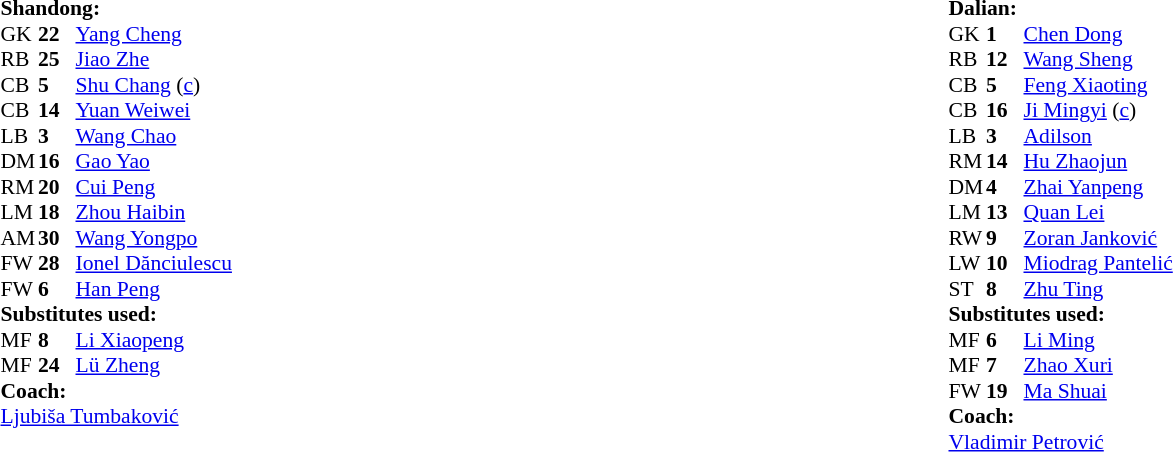<table width="100%">
<tr>
<td valign="top" width="45%"><br><table style="font-size: 90%" cellspacing="0" cellpadding="0">
<tr>
<td colspan="4"><strong>Shandong:</strong></td>
</tr>
<tr>
<th width="25"></th>
<th width="25"></th>
</tr>
<tr>
<td>GK</td>
<td><strong>22</strong></td>
<td> <a href='#'>Yang Cheng</a></td>
</tr>
<tr>
<td>RB</td>
<td><strong>25</strong></td>
<td> <a href='#'>Jiao Zhe</a></td>
</tr>
<tr>
<td>CB</td>
<td><strong>5</strong></td>
<td> <a href='#'>Shu Chang</a> (<a href='#'>c</a>)</td>
</tr>
<tr>
<td>CB</td>
<td><strong>14</strong></td>
<td> <a href='#'>Yuan Weiwei</a></td>
</tr>
<tr>
<td>LB</td>
<td><strong>3</strong></td>
<td> <a href='#'>Wang Chao</a></td>
</tr>
<tr>
<td>DM</td>
<td><strong>16</strong></td>
<td> <a href='#'>Gao Yao</a></td>
</tr>
<tr>
<td>RM</td>
<td><strong>20</strong></td>
<td> <a href='#'>Cui Peng</a></td>
<td></td>
<td></td>
</tr>
<tr>
<td>LM</td>
<td><strong>18</strong></td>
<td> <a href='#'>Zhou Haibin</a></td>
</tr>
<tr>
<td>AM</td>
<td><strong>30</strong></td>
<td> <a href='#'>Wang Yongpo</a></td>
<td></td>
<td></td>
</tr>
<tr>
<td>FW</td>
<td><strong>28</strong></td>
<td> <a href='#'>Ionel Dănciulescu</a></td>
</tr>
<tr>
<td>FW</td>
<td><strong>6</strong></td>
<td> <a href='#'>Han Peng</a></td>
<td></td>
</tr>
<tr>
<td colspan=4><strong>Substitutes used:</strong></td>
</tr>
<tr>
<td>MF</td>
<td><strong>8</strong></td>
<td> <a href='#'>Li Xiaopeng</a></td>
<td></td>
<td></td>
</tr>
<tr>
<td>MF</td>
<td><strong>24</strong></td>
<td> <a href='#'>Lü Zheng</a></td>
<td></td>
<td></td>
</tr>
<tr>
<td colspan=4><strong>Coach:</strong></td>
</tr>
<tr>
<td colspan="4"> <a href='#'>Ljubiša Tumbaković</a></td>
</tr>
</table>
</td>
<td valign="top"></td>
<td valign="top" width="50%"><br><table style="font-size: 90%" cellspacing="0" cellpadding="0">
<tr>
<td colspan="4"><strong>Dalian:</strong></td>
</tr>
<tr>
<th width="25"></th>
<th width="25"></th>
</tr>
<tr>
<td>GK</td>
<td><strong>1</strong></td>
<td> <a href='#'>Chen Dong</a></td>
</tr>
<tr>
<td>RB</td>
<td><strong>12</strong></td>
<td> <a href='#'>Wang Sheng</a></td>
</tr>
<tr>
<td>CB</td>
<td><strong>5</strong></td>
<td> <a href='#'>Feng Xiaoting</a></td>
</tr>
<tr>
<td>CB</td>
<td><strong>16</strong></td>
<td> <a href='#'>Ji Mingyi</a> (<a href='#'>c</a>)</td>
</tr>
<tr>
<td>LB</td>
<td><strong>3</strong></td>
<td> <a href='#'>Adilson</a></td>
</tr>
<tr>
<td>RM</td>
<td><strong>14</strong></td>
<td> <a href='#'>Hu Zhaojun</a></td>
<td></td>
<td></td>
</tr>
<tr>
<td>DM</td>
<td><strong>4</strong></td>
<td> <a href='#'>Zhai Yanpeng</a></td>
<td></td>
<td></td>
</tr>
<tr>
<td>LM</td>
<td><strong>13</strong></td>
<td> <a href='#'>Quan Lei</a></td>
</tr>
<tr>
<td>RW</td>
<td><strong>9</strong></td>
<td> <a href='#'>Zoran Janković</a></td>
</tr>
<tr>
<td>LW</td>
<td><strong>10</strong></td>
<td> <a href='#'>Miodrag Pantelić</a></td>
</tr>
<tr>
<td>ST</td>
<td><strong>8</strong></td>
<td> <a href='#'>Zhu Ting</a></td>
<td></td>
<td></td>
</tr>
<tr>
<td colspan=4><strong>Substitutes used:</strong></td>
</tr>
<tr>
<td>MF</td>
<td><strong>6</strong></td>
<td> <a href='#'>Li Ming</a></td>
<td></td>
<td></td>
</tr>
<tr>
<td>MF</td>
<td><strong>7</strong></td>
<td> <a href='#'>Zhao Xuri</a></td>
<td></td>
<td></td>
</tr>
<tr>
<td>FW</td>
<td><strong>19</strong></td>
<td> <a href='#'>Ma Shuai</a></td>
<td></td>
<td></td>
</tr>
<tr>
<td colspan=4><strong>Coach:</strong></td>
</tr>
<tr>
<td colspan="4"> <a href='#'>Vladimir Petrović</a></td>
</tr>
</table>
</td>
</tr>
<tr>
</tr>
</table>
